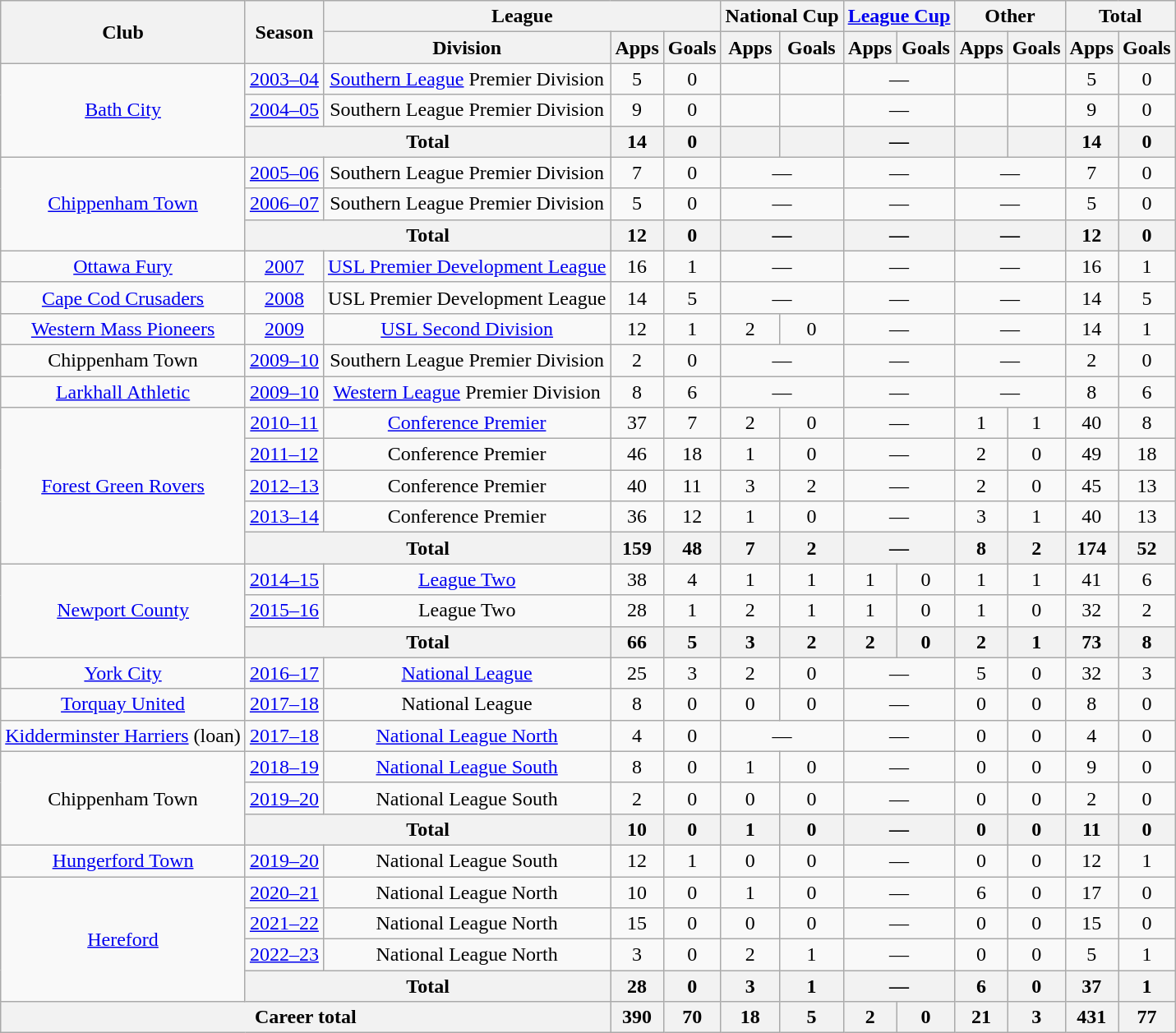<table class=wikitable style="text-align: center">
<tr>
<th rowspan=2>Club</th>
<th rowspan=2>Season</th>
<th colspan=3>League</th>
<th colspan=2>National Cup</th>
<th colspan=2><a href='#'>League Cup</a></th>
<th colspan=2>Other</th>
<th colspan=2>Total</th>
</tr>
<tr>
<th>Division</th>
<th>Apps</th>
<th>Goals</th>
<th>Apps</th>
<th>Goals</th>
<th>Apps</th>
<th>Goals</th>
<th>Apps</th>
<th>Goals</th>
<th>Apps</th>
<th>Goals</th>
</tr>
<tr>
<td rowspan=3><a href='#'>Bath City</a></td>
<td><a href='#'>2003–04</a></td>
<td><a href='#'>Southern League</a> Premier Division</td>
<td>5</td>
<td>0</td>
<td></td>
<td></td>
<td colspan=2>—</td>
<td></td>
<td></td>
<td>5</td>
<td>0</td>
</tr>
<tr>
<td><a href='#'>2004–05</a></td>
<td>Southern League Premier Division</td>
<td>9</td>
<td>0</td>
<td></td>
<td></td>
<td colspan=2>—</td>
<td></td>
<td></td>
<td>9</td>
<td>0</td>
</tr>
<tr>
<th colspan=2>Total</th>
<th>14</th>
<th>0</th>
<th></th>
<th></th>
<th colspan=2>—</th>
<th></th>
<th></th>
<th>14</th>
<th>0</th>
</tr>
<tr>
<td rowspan=3><a href='#'>Chippenham Town</a></td>
<td><a href='#'>2005–06</a></td>
<td>Southern League Premier Division</td>
<td>7</td>
<td>0</td>
<td colspan=2>—</td>
<td colspan=2>—</td>
<td colspan=2>—</td>
<td>7</td>
<td>0</td>
</tr>
<tr>
<td><a href='#'>2006–07</a></td>
<td>Southern League Premier Division</td>
<td>5</td>
<td>0</td>
<td colspan=2>—</td>
<td colspan=2>—</td>
<td colspan=2>—</td>
<td>5</td>
<td>0</td>
</tr>
<tr>
<th colspan=2>Total</th>
<th>12</th>
<th>0</th>
<th colspan=2>—</th>
<th colspan=2>—</th>
<th colspan=2>—</th>
<th>12</th>
<th>0</th>
</tr>
<tr>
<td><a href='#'>Ottawa Fury</a></td>
<td><a href='#'>2007</a></td>
<td><a href='#'>USL Premier Development League</a></td>
<td>16</td>
<td>1</td>
<td colspan=2>—</td>
<td colspan=2>—</td>
<td colspan=2>—</td>
<td>16</td>
<td>1</td>
</tr>
<tr>
<td><a href='#'>Cape Cod Crusaders</a></td>
<td><a href='#'>2008</a></td>
<td>USL Premier Development League</td>
<td>14</td>
<td>5</td>
<td colspan=2>—</td>
<td colspan=2>—</td>
<td colspan=2>—</td>
<td>14</td>
<td>5</td>
</tr>
<tr>
<td><a href='#'>Western Mass Pioneers</a></td>
<td><a href='#'>2009</a></td>
<td><a href='#'>USL Second Division</a></td>
<td>12</td>
<td>1</td>
<td>2</td>
<td>0</td>
<td colspan=2>—</td>
<td colspan=2>—</td>
<td>14</td>
<td>1</td>
</tr>
<tr>
<td>Chippenham Town</td>
<td><a href='#'>2009–10</a></td>
<td>Southern League Premier Division</td>
<td>2</td>
<td>0</td>
<td colspan=2>—</td>
<td colspan=2>—</td>
<td colspan=2>—</td>
<td>2</td>
<td>0</td>
</tr>
<tr>
<td><a href='#'>Larkhall Athletic</a></td>
<td><a href='#'>2009–10</a></td>
<td><a href='#'>Western League</a> Premier Division</td>
<td>8</td>
<td>6</td>
<td colspan=2>—</td>
<td colspan=2>—</td>
<td colspan=2>—</td>
<td>8</td>
<td>6</td>
</tr>
<tr>
<td rowspan=5><a href='#'>Forest Green Rovers</a></td>
<td><a href='#'>2010–11</a></td>
<td><a href='#'>Conference Premier</a></td>
<td>37</td>
<td>7</td>
<td>2</td>
<td>0</td>
<td colspan=2>—</td>
<td>1</td>
<td>1</td>
<td>40</td>
<td>8</td>
</tr>
<tr>
<td><a href='#'>2011–12</a></td>
<td>Conference Premier</td>
<td>46</td>
<td>18</td>
<td>1</td>
<td>0</td>
<td colspan=2>—</td>
<td>2</td>
<td>0</td>
<td>49</td>
<td>18</td>
</tr>
<tr>
<td><a href='#'>2012–13</a></td>
<td>Conference Premier</td>
<td>40</td>
<td>11</td>
<td>3</td>
<td>2</td>
<td colspan=2>—</td>
<td>2</td>
<td>0</td>
<td>45</td>
<td>13</td>
</tr>
<tr>
<td><a href='#'>2013–14</a></td>
<td>Conference Premier</td>
<td>36</td>
<td>12</td>
<td>1</td>
<td>0</td>
<td colspan=2>—</td>
<td>3</td>
<td>1</td>
<td>40</td>
<td>13</td>
</tr>
<tr>
<th colspan=2>Total</th>
<th>159</th>
<th>48</th>
<th>7</th>
<th>2</th>
<th colspan=2>—</th>
<th>8</th>
<th>2</th>
<th>174</th>
<th>52</th>
</tr>
<tr>
<td rowspan=3><a href='#'>Newport County</a></td>
<td><a href='#'>2014–15</a></td>
<td><a href='#'>League Two</a></td>
<td>38</td>
<td>4</td>
<td>1</td>
<td>1</td>
<td>1</td>
<td>0</td>
<td>1</td>
<td>1</td>
<td>41</td>
<td>6</td>
</tr>
<tr>
<td><a href='#'>2015–16</a></td>
<td>League Two</td>
<td>28</td>
<td>1</td>
<td>2</td>
<td>1</td>
<td>1</td>
<td>0</td>
<td>1</td>
<td>0</td>
<td>32</td>
<td>2</td>
</tr>
<tr>
<th colspan=2>Total</th>
<th>66</th>
<th>5</th>
<th>3</th>
<th>2</th>
<th>2</th>
<th>0</th>
<th>2</th>
<th>1</th>
<th>73</th>
<th>8</th>
</tr>
<tr>
<td><a href='#'>York City</a></td>
<td><a href='#'>2016–17</a></td>
<td><a href='#'>National League</a></td>
<td>25</td>
<td>3</td>
<td>2</td>
<td>0</td>
<td colspan=2>—</td>
<td>5</td>
<td>0</td>
<td>32</td>
<td>3</td>
</tr>
<tr>
<td><a href='#'>Torquay United</a></td>
<td><a href='#'>2017–18</a></td>
<td>National League</td>
<td>8</td>
<td>0</td>
<td>0</td>
<td>0</td>
<td colspan=2>—</td>
<td>0</td>
<td>0</td>
<td>8</td>
<td>0</td>
</tr>
<tr>
<td><a href='#'>Kidderminster Harriers</a> (loan)</td>
<td><a href='#'>2017–18</a></td>
<td><a href='#'>National League North</a></td>
<td>4</td>
<td>0</td>
<td colspan=2>—</td>
<td colspan=2>—</td>
<td>0</td>
<td>0</td>
<td>4</td>
<td>0</td>
</tr>
<tr>
<td rowspan="3">Chippenham Town</td>
<td><a href='#'>2018–19</a></td>
<td><a href='#'>National League South</a></td>
<td>8</td>
<td>0</td>
<td>1</td>
<td>0</td>
<td colspan="2">—</td>
<td>0</td>
<td>0</td>
<td>9</td>
<td>0</td>
</tr>
<tr>
<td><a href='#'>2019–20</a></td>
<td>National League South</td>
<td>2</td>
<td>0</td>
<td>0</td>
<td>0</td>
<td colspan="2">—</td>
<td>0</td>
<td>0</td>
<td>2</td>
<td>0</td>
</tr>
<tr>
<th colspan="2">Total</th>
<th>10</th>
<th>0</th>
<th>1</th>
<th>0</th>
<th colspan="2">—</th>
<th>0</th>
<th>0</th>
<th>11</th>
<th>0</th>
</tr>
<tr>
<td><a href='#'>Hungerford Town</a></td>
<td><a href='#'>2019–20</a></td>
<td>National League South</td>
<td>12</td>
<td>1</td>
<td>0</td>
<td>0</td>
<td colspan="2">—</td>
<td>0</td>
<td>0</td>
<td>12</td>
<td>1</td>
</tr>
<tr>
<td rowspan="4"><a href='#'>Hereford</a></td>
<td><a href='#'>2020–21</a></td>
<td>National League North</td>
<td>10</td>
<td>0</td>
<td>1</td>
<td>0</td>
<td colspan="2">—</td>
<td>6</td>
<td>0</td>
<td>17</td>
<td>0</td>
</tr>
<tr>
<td><a href='#'>2021–22</a></td>
<td>National League North</td>
<td>15</td>
<td>0</td>
<td>0</td>
<td>0</td>
<td colspan="2">—</td>
<td>0</td>
<td>0</td>
<td>15</td>
<td>0</td>
</tr>
<tr>
<td><a href='#'>2022–23</a></td>
<td>National League North</td>
<td>3</td>
<td>0</td>
<td>2</td>
<td>1</td>
<td colspan="2">—</td>
<td>0</td>
<td>0</td>
<td>5</td>
<td>1</td>
</tr>
<tr>
<th colspan="2">Total</th>
<th>28</th>
<th>0</th>
<th>3</th>
<th>1</th>
<th colspan="2">—</th>
<th>6</th>
<th>0</th>
<th>37</th>
<th>1</th>
</tr>
<tr>
<th colspan="3">Career total</th>
<th>390</th>
<th>70</th>
<th>18</th>
<th>5</th>
<th>2</th>
<th>0</th>
<th>21</th>
<th>3</th>
<th>431</th>
<th>77</th>
</tr>
</table>
